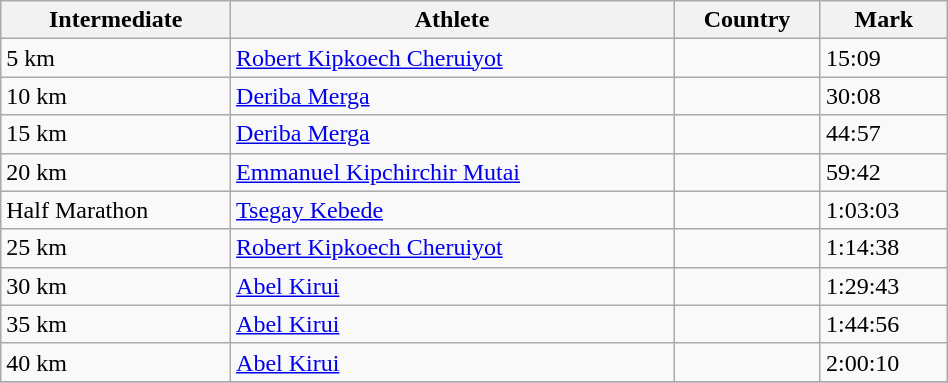<table class="wikitable" width=50%>
<tr>
<th>Intermediate</th>
<th>Athlete</th>
<th>Country</th>
<th>Mark</th>
</tr>
<tr>
<td>5 km</td>
<td><a href='#'>Robert Kipkoech Cheruiyot</a></td>
<td></td>
<td>15:09</td>
</tr>
<tr>
<td>10 km</td>
<td><a href='#'>Deriba Merga</a></td>
<td></td>
<td>30:08</td>
</tr>
<tr>
<td>15 km</td>
<td><a href='#'>Deriba Merga</a></td>
<td></td>
<td>44:57</td>
</tr>
<tr>
<td>20 km</td>
<td><a href='#'>Emmanuel Kipchirchir Mutai</a></td>
<td></td>
<td>59:42</td>
</tr>
<tr>
<td>Half Marathon</td>
<td><a href='#'>Tsegay Kebede</a></td>
<td></td>
<td>1:03:03</td>
</tr>
<tr>
<td>25 km</td>
<td><a href='#'>Robert Kipkoech Cheruiyot</a></td>
<td></td>
<td>1:14:38</td>
</tr>
<tr>
<td>30 km</td>
<td><a href='#'>Abel Kirui</a></td>
<td></td>
<td>1:29:43</td>
</tr>
<tr>
<td>35 km</td>
<td><a href='#'>Abel Kirui</a></td>
<td></td>
<td>1:44:56</td>
</tr>
<tr>
<td>40 km</td>
<td><a href='#'>Abel Kirui</a></td>
<td></td>
<td>2:00:10</td>
</tr>
<tr>
</tr>
</table>
